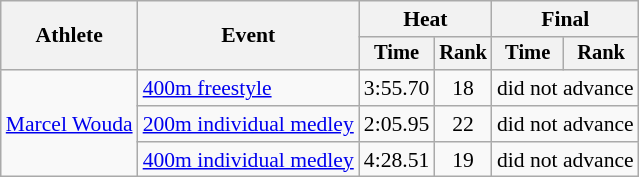<table class=wikitable style="font-size:90%">
<tr>
<th rowspan="2">Athlete</th>
<th rowspan="2">Event</th>
<th colspan="2">Heat</th>
<th colspan="2">Final</th>
</tr>
<tr style="font-size:95%">
<th>Time</th>
<th>Rank</th>
<th>Time</th>
<th>Rank</th>
</tr>
<tr align=center>
<td align=left rowspan=3><a href='#'>Marcel Wouda</a></td>
<td align=left><a href='#'>400m freestyle</a></td>
<td>3:55.70</td>
<td>18</td>
<td colspan=4>did not advance</td>
</tr>
<tr align=center>
<td align=left><a href='#'>200m individual medley</a></td>
<td>2:05.95</td>
<td>22</td>
<td colspan=4>did not advance</td>
</tr>
<tr align=center>
<td align=left><a href='#'>400m individual medley</a></td>
<td>4:28.51</td>
<td>19</td>
<td colspan=2>did not advance</td>
</tr>
</table>
